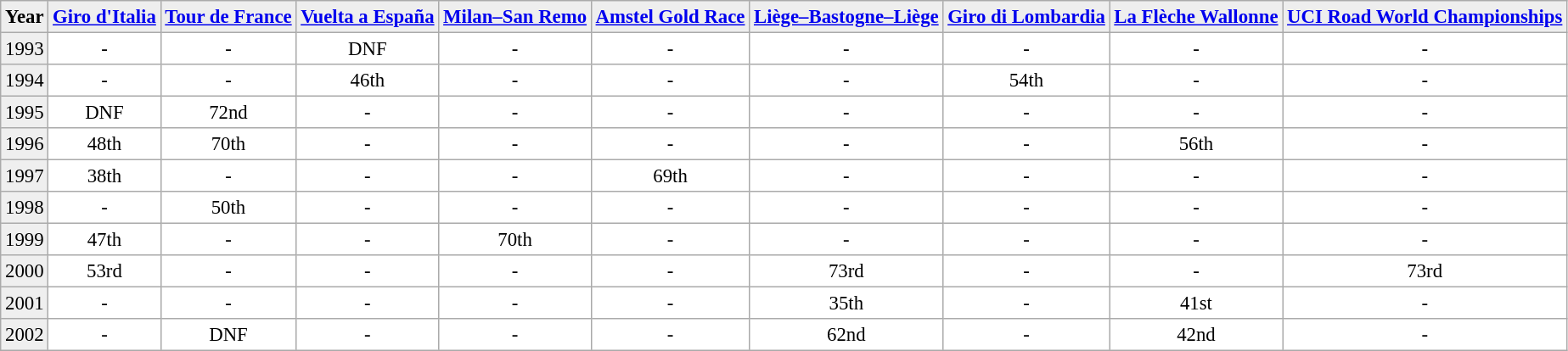<table cellpadding="3" cellspacing="0" border="1" style="font-size: 95%; border: #aaa solid 1px; border-collapse: collapse;">
<tr style="background:#eee;">
<th>Year</th>
<th><a href='#'>Giro d'Italia</a></th>
<th><a href='#'>Tour de France</a></th>
<th><a href='#'>Vuelta a España</a></th>
<th><a href='#'>Milan–San Remo</a></th>
<th><a href='#'>Amstel Gold Race</a></th>
<th><a href='#'>Liège–Bastogne–Liège</a></th>
<th><a href='#'>Giro di Lombardia</a></th>
<th><a href='#'>La Flèche Wallonne</a></th>
<th><a href='#'>UCI Road World Championships</a></th>
</tr>
<tr>
<td style="text-align:left; background:#efefef;">1993</td>
<td align="center">-</td>
<td align="center">-</td>
<td align="center">DNF</td>
<td align="center">-</td>
<td align="center">-</td>
<td align="center">-</td>
<td align="center">-</td>
<td align="center">-</td>
<td align="center">-</td>
</tr>
<tr>
<td style="text-align:left; background:#efefef;">1994</td>
<td align="center">-</td>
<td align="center">-</td>
<td align="center">46th</td>
<td align="center">-</td>
<td align="center">-</td>
<td align="center">-</td>
<td align="center">54th</td>
<td align="center">-</td>
<td align="center">-</td>
</tr>
<tr>
<td style="text-align:left; background:#efefef;">1995</td>
<td align="center">DNF</td>
<td align="center">72nd</td>
<td align="center">-</td>
<td align="center">-</td>
<td align="center">-</td>
<td align="center">-</td>
<td align="center">-</td>
<td align="center">-</td>
<td align="center">-</td>
</tr>
<tr>
<td style="text-align:left; background:#efefef;">1996</td>
<td align="center">48th</td>
<td align="center">70th</td>
<td align="center">-</td>
<td align="center">-</td>
<td align="center">-</td>
<td align="center">-</td>
<td align="center">-</td>
<td align="center">56th</td>
<td align="center">-</td>
</tr>
<tr>
<td style="text-align:left; background:#efefef;">1997</td>
<td align="center">38th</td>
<td align="center">-</td>
<td align="center">-</td>
<td align="center">-</td>
<td align="center">69th</td>
<td align="center">-</td>
<td align="center">-</td>
<td align="center">-</td>
<td align="center">-</td>
</tr>
<tr>
<td style="text-align:left; background:#efefef;">1998</td>
<td align="center">-</td>
<td align="center">50th</td>
<td align="center">-</td>
<td align="center">-</td>
<td align="center">-</td>
<td align="center">-</td>
<td align="center">-</td>
<td align="center">-</td>
<td align="center">-</td>
</tr>
<tr>
<td style="text-align:left; background:#efefef;">1999</td>
<td align="center">47th</td>
<td align="center">-</td>
<td align="center">-</td>
<td align="center">70th</td>
<td align="center">-</td>
<td align="center">-</td>
<td align="center">-</td>
<td align="center">-</td>
<td align="center">-</td>
</tr>
<tr>
<td style="text-align:left; background:#efefef;">2000</td>
<td align="center">53rd</td>
<td align="center">-</td>
<td align="center">-</td>
<td align="center">-</td>
<td align="center">-</td>
<td align="center">73rd</td>
<td align="center">-</td>
<td align="center">-</td>
<td align="center">73rd</td>
</tr>
<tr>
<td style="text-align:left; background:#efefef;">2001</td>
<td align="center">-</td>
<td align="center">-</td>
<td align="center">-</td>
<td align="center">-</td>
<td align="center">-</td>
<td align="center">35th</td>
<td align="center">-</td>
<td align="center">41st</td>
<td align="center">-</td>
</tr>
<tr>
<td style="text-align:left; background:#efefef;">2002</td>
<td align="center">-</td>
<td align="center">DNF</td>
<td align="center">-</td>
<td align="center">-</td>
<td align="center">-</td>
<td align="center">62nd</td>
<td align="center">-</td>
<td align="center">42nd</td>
<td align="center">-</td>
</tr>
</table>
